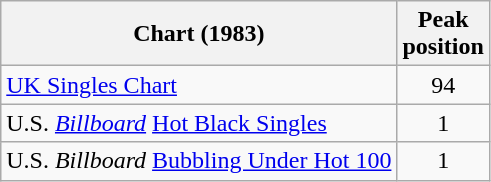<table class="wikitable">
<tr>
<th>Chart (1983)</th>
<th>Peak<br>position</th>
</tr>
<tr>
<td><a href='#'>UK Singles Chart</a></td>
<td align="center">94</td>
</tr>
<tr>
<td>U.S. <em><a href='#'>Billboard</a></em> <a href='#'>Hot Black Singles</a></td>
<td align="center">1</td>
</tr>
<tr>
<td>U.S. <em>Billboard</em> <a href='#'>Bubbling Under Hot 100</a></td>
<td align="center">1</td>
</tr>
</table>
